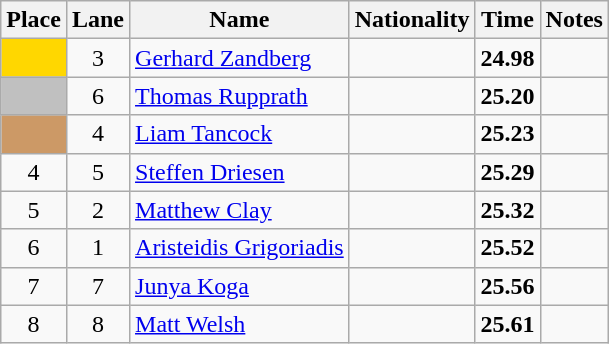<table class="wikitable sortable" style="text-align:center">
<tr>
<th>Place</th>
<th>Lane</th>
<th>Name</th>
<th>Nationality</th>
<th>Time</th>
<th>Notes</th>
</tr>
<tr>
<td bgcolor=gold></td>
<td>3</td>
<td align=left><a href='#'>Gerhard Zandberg</a></td>
<td align=left></td>
<td><strong>24.98</strong></td>
<td></td>
</tr>
<tr>
<td style="background:silver;"></td>
<td>6</td>
<td align=left><a href='#'>Thomas Rupprath</a></td>
<td align=left></td>
<td><strong>25.20</strong></td>
<td></td>
</tr>
<tr>
<td style="background:#c96;"></td>
<td>4</td>
<td align=left><a href='#'>Liam Tancock</a></td>
<td align=left></td>
<td><strong>25.23</strong></td>
<td></td>
</tr>
<tr>
<td>4</td>
<td>5</td>
<td align=left><a href='#'>Steffen Driesen</a></td>
<td align=left></td>
<td><strong>25.29</strong></td>
<td></td>
</tr>
<tr>
<td>5</td>
<td>2</td>
<td align=left><a href='#'>Matthew Clay</a></td>
<td align=left></td>
<td><strong>25.32</strong></td>
<td></td>
</tr>
<tr>
<td>6</td>
<td>1</td>
<td align=left><a href='#'>Aristeidis Grigoriadis</a></td>
<td align=left></td>
<td><strong>25.52</strong></td>
<td></td>
</tr>
<tr>
<td>7</td>
<td>7</td>
<td align=left><a href='#'>Junya Koga</a></td>
<td align=left></td>
<td><strong>25.56</strong></td>
<td></td>
</tr>
<tr>
<td>8</td>
<td>8</td>
<td align=left><a href='#'>Matt Welsh</a></td>
<td align=left></td>
<td><strong>25.61</strong></td>
<td></td>
</tr>
</table>
